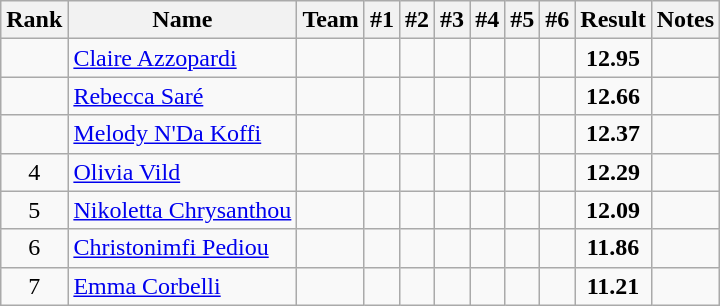<table class="wikitable sortable" style="text-align:center">
<tr>
<th>Rank</th>
<th>Name</th>
<th>Team</th>
<th>#1</th>
<th>#2</th>
<th>#3</th>
<th>#4</th>
<th>#5</th>
<th>#6</th>
<th>Result</th>
<th>Notes</th>
</tr>
<tr>
<td></td>
<td align="left"><a href='#'>Claire Azzopardi</a></td>
<td align=left></td>
<td></td>
<td></td>
<td></td>
<td></td>
<td></td>
<td></td>
<td><strong>12.95</strong></td>
<td></td>
</tr>
<tr>
<td></td>
<td align="left"><a href='#'>Rebecca Saré</a></td>
<td align=left></td>
<td></td>
<td></td>
<td></td>
<td></td>
<td></td>
<td></td>
<td><strong>12.66</strong></td>
<td></td>
</tr>
<tr>
<td></td>
<td align="left"><a href='#'>Melody N'Da Koffi</a></td>
<td align=left></td>
<td></td>
<td></td>
<td></td>
<td></td>
<td></td>
<td></td>
<td><strong>12.37</strong></td>
<td></td>
</tr>
<tr>
<td>4</td>
<td align="left"><a href='#'>Olivia Vild</a></td>
<td align=left></td>
<td></td>
<td></td>
<td></td>
<td></td>
<td></td>
<td></td>
<td><strong>12.29</strong></td>
<td></td>
</tr>
<tr>
<td>5</td>
<td align="left"><a href='#'>Nikoletta Chrysanthou</a></td>
<td align=left></td>
<td></td>
<td></td>
<td></td>
<td></td>
<td></td>
<td></td>
<td><strong>12.09</strong></td>
<td></td>
</tr>
<tr>
<td>6</td>
<td align="left"><a href='#'>Christonimfi Pediou</a></td>
<td align=left></td>
<td></td>
<td></td>
<td></td>
<td></td>
<td></td>
<td></td>
<td><strong>11.86</strong></td>
<td></td>
</tr>
<tr>
<td>7</td>
<td align="left"><a href='#'>Emma Corbelli</a></td>
<td align=left></td>
<td></td>
<td></td>
<td></td>
<td></td>
<td></td>
<td></td>
<td><strong>11.21</strong></td>
<td></td>
</tr>
</table>
